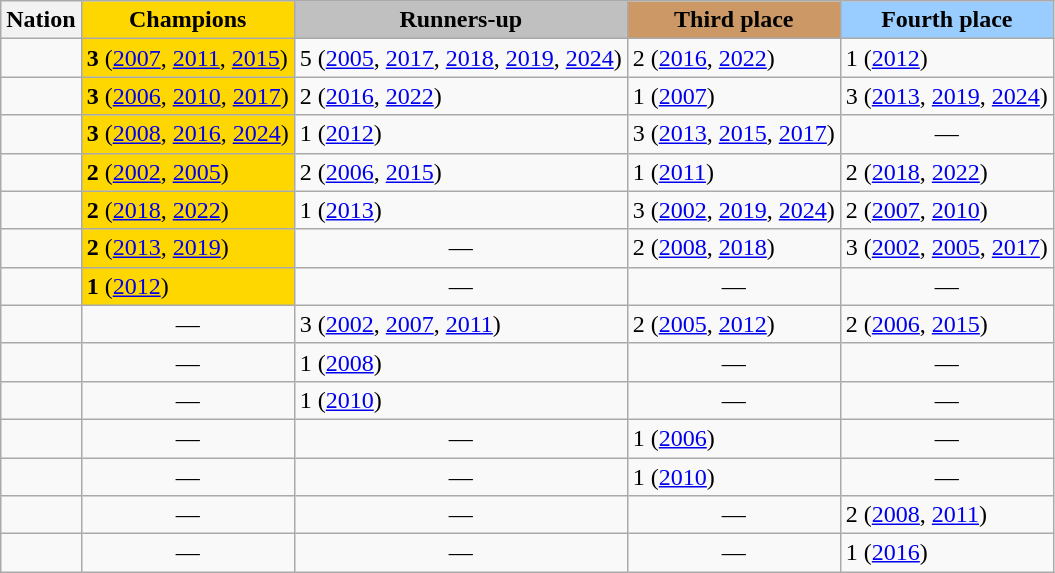<table class="wikitable">
<tr>
<th style=>Nation</th>
<th style="background-color:gold;">Champions</th>
<th style="background-color:silver;">Runners-up</th>
<th style="background-color:#cc9966;">Third place</th>
<th style="background-color:#9acdff;">Fourth place</th>
</tr>
<tr>
<td></td>
<td style="background-color:gold;"><strong>3</strong> (<a href='#'>2007</a>, <a href='#'>2011</a>, <a href='#'>2015</a>)</td>
<td>5 (<a href='#'>2005</a>, <a href='#'>2017</a>, <a href='#'>2018</a>, <a href='#'>2019</a>, <a href='#'>2024</a>)</td>
<td>2 (<a href='#'>2016</a>, <a href='#'>2022</a>)</td>
<td>1 (<a href='#'>2012</a>)</td>
</tr>
<tr>
<td></td>
<td style="background-color:gold;"><strong>3</strong> (<a href='#'>2006</a>, <a href='#'>2010</a>, <a href='#'>2017</a>)</td>
<td>2 (<a href='#'>2016</a>, <a href='#'>2022</a>)</td>
<td>1 (<a href='#'>2007</a>)</td>
<td>3 (<a href='#'>2013</a>, <a href='#'>2019</a>, <a href='#'>2024</a>)</td>
</tr>
<tr>
<td></td>
<td style="background-color:gold;"><strong>3</strong> (<a href='#'>2008</a>, <a href='#'>2016</a>, <a href='#'>2024</a>)</td>
<td>1 (<a href='#'>2012</a>)</td>
<td>3 (<a href='#'>2013</a>, <a href='#'>2015</a>, <a href='#'>2017</a>)</td>
<td style="text-align:center;">—</td>
</tr>
<tr>
<td></td>
<td style="background-color:gold;"><strong>2</strong> (<a href='#'>2002</a>, <a href='#'>2005</a>)</td>
<td>2 (<a href='#'>2006</a>, <a href='#'>2015</a>)</td>
<td>1 (<a href='#'>2011</a>)</td>
<td>2 (<a href='#'>2018</a>, <a href='#'>2022</a>)</td>
</tr>
<tr>
<td></td>
<td style="background-color:gold;"><strong>2</strong> (<a href='#'>2018</a>, <a href='#'>2022</a>)</td>
<td>1 (<a href='#'>2013</a>)</td>
<td>3 (<a href='#'>2002</a>, <a href='#'>2019</a>, <a href='#'>2024</a>)</td>
<td>2 (<a href='#'>2007</a>, <a href='#'>2010</a>)</td>
</tr>
<tr>
<td></td>
<td style="background-color:gold;"><strong>2</strong> (<a href='#'>2013</a>, <a href='#'>2019</a>)</td>
<td style="text-align:center;">—</td>
<td>2 (<a href='#'>2008</a>, <a href='#'>2018</a>)</td>
<td>3 (<a href='#'>2002</a>, <a href='#'>2005</a>, <a href='#'>2017</a>)</td>
</tr>
<tr>
<td></td>
<td style="background-color:gold;"><strong>1</strong> (<a href='#'>2012</a>)</td>
<td style="text-align:center;">—</td>
<td style="text-align:center;">—</td>
<td style="text-align:center;">—</td>
</tr>
<tr>
<td></td>
<td style="text-align:center;">—</td>
<td>3 (<a href='#'>2002</a>, <a href='#'>2007</a>, <a href='#'>2011</a>)</td>
<td>2 (<a href='#'>2005</a>, <a href='#'>2012</a>)</td>
<td>2 (<a href='#'>2006</a>, <a href='#'>2015</a>)</td>
</tr>
<tr>
<td></td>
<td style="text-align:center;">—</td>
<td>1 (<a href='#'>2008</a>)</td>
<td style="text-align:center;">—</td>
<td style="text-align:center;">—</td>
</tr>
<tr>
<td></td>
<td style="text-align:center;">—</td>
<td>1 (<a href='#'>2010</a>)</td>
<td style="text-align:center;">—</td>
<td style="text-align:center;">—</td>
</tr>
<tr>
<td></td>
<td style="text-align:center;">—</td>
<td style="text-align:center;">—</td>
<td>1 (<a href='#'>2006</a>)</td>
<td style="text-align:center;">—</td>
</tr>
<tr>
<td></td>
<td style="text-align:center;">—</td>
<td style="text-align:center;">—</td>
<td>1 (<a href='#'>2010</a>)</td>
<td style="text-align:center;">—</td>
</tr>
<tr>
<td></td>
<td style="text-align:center;">—</td>
<td style="text-align:center;">—</td>
<td style="text-align:center;">—</td>
<td>2 (<a href='#'>2008</a>, <a href='#'>2011</a>)</td>
</tr>
<tr>
<td></td>
<td style="text-align:center;">—</td>
<td style="text-align:center;">—</td>
<td style="text-align:center;">—</td>
<td>1 (<a href='#'>2016</a>)</td>
</tr>
</table>
